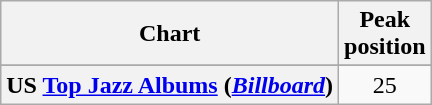<table class="wikitable sortable plainrowheaders" style="text-align:center">
<tr>
<th scope="col">Chart</th>
<th scope="col">Peak<br>position</th>
</tr>
<tr>
</tr>
<tr>
<th scope="row">US <a href='#'>Top Jazz Albums</a> (<em><a href='#'>Billboard</a></em>)</th>
<td>25</td>
</tr>
</table>
